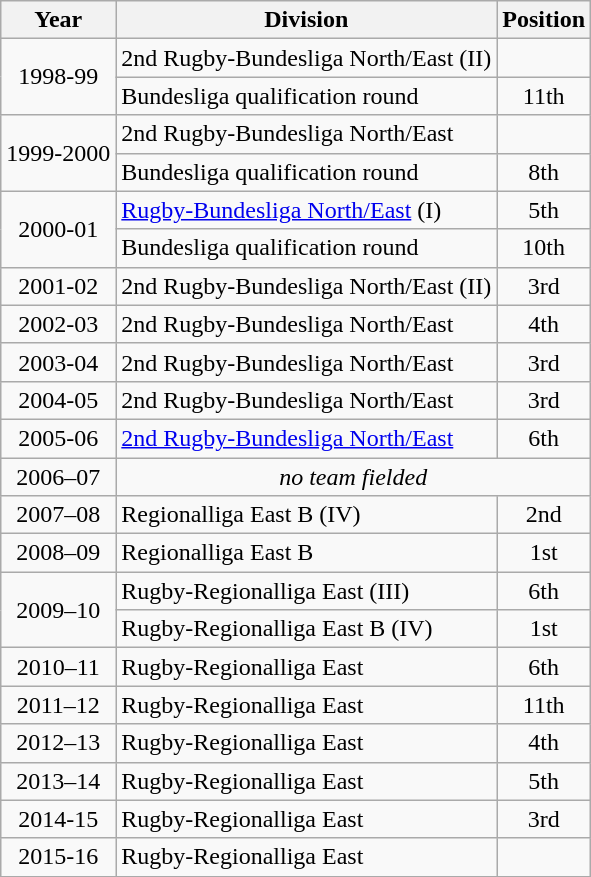<table class="wikitable">
<tr>
<th>Year</th>
<th>Division</th>
<th>Position</th>
</tr>
<tr align="center">
<td rowspan=2>1998-99</td>
<td align="left">2nd Rugby-Bundesliga North/East (II)</td>
<td></td>
</tr>
<tr align="center">
<td align="left">Bundesliga qualification round</td>
<td>11th</td>
</tr>
<tr align="center">
<td rowspan=2>1999-2000</td>
<td align="left">2nd Rugby-Bundesliga North/East</td>
<td></td>
</tr>
<tr align="center">
<td align="left">Bundesliga qualification round</td>
<td>8th</td>
</tr>
<tr align="center">
<td rowspan=2>2000-01</td>
<td align="left"><a href='#'>Rugby-Bundesliga North/East</a> (I)</td>
<td>5th</td>
</tr>
<tr align="center">
<td align="left">Bundesliga qualification round</td>
<td>10th</td>
</tr>
<tr align="center">
<td>2001-02</td>
<td align="left">2nd Rugby-Bundesliga North/East (II)</td>
<td>3rd</td>
</tr>
<tr align="center">
<td>2002-03</td>
<td align="left">2nd Rugby-Bundesliga North/East</td>
<td>4th</td>
</tr>
<tr align="center">
<td>2003-04</td>
<td align="left">2nd Rugby-Bundesliga North/East</td>
<td>3rd</td>
</tr>
<tr align="center">
<td>2004-05</td>
<td align="left">2nd Rugby-Bundesliga North/East</td>
<td>3rd</td>
</tr>
<tr align="center">
<td>2005-06</td>
<td align="left"><a href='#'>2nd Rugby-Bundesliga North/East</a></td>
<td>6th</td>
</tr>
<tr align="center">
<td>2006–07</td>
<td colspan=2><em>no team fielded</em></td>
</tr>
<tr align="center">
<td>2007–08</td>
<td align="left">Regionalliga East B (IV)</td>
<td>2nd</td>
</tr>
<tr align="center">
<td>2008–09</td>
<td align="left">Regionalliga East B</td>
<td>1st</td>
</tr>
<tr align="center">
<td rowspan=2>2009–10</td>
<td align="left">Rugby-Regionalliga East (III)</td>
<td>6th</td>
</tr>
<tr align="center">
<td align="left">Rugby-Regionalliga East B (IV)</td>
<td>1st</td>
</tr>
<tr align="center">
<td>2010–11</td>
<td align="left">Rugby-Regionalliga East</td>
<td>6th</td>
</tr>
<tr align="center">
<td>2011–12</td>
<td align="left">Rugby-Regionalliga East</td>
<td>11th</td>
</tr>
<tr align="center">
<td>2012–13</td>
<td align="left">Rugby-Regionalliga East</td>
<td>4th</td>
</tr>
<tr align="center">
<td>2013–14</td>
<td align="left">Rugby-Regionalliga East</td>
<td>5th</td>
</tr>
<tr align="center">
<td>2014-15</td>
<td align="left">Rugby-Regionalliga East</td>
<td>3rd</td>
</tr>
<tr align="center">
<td>2015-16</td>
<td align="left">Rugby-Regionalliga East</td>
<td></td>
</tr>
</table>
